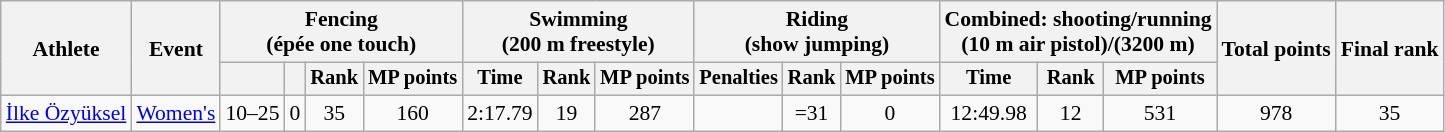<table class="wikitable" style="font-size:90%">
<tr>
<th rowspan="2">Athlete</th>
<th rowspan="2">Event</th>
<th colspan=4>Fencing<br><span>(épée one touch)</span></th>
<th colspan=3>Swimming<br><span>(200 m freestyle)</span></th>
<th colspan=3>Riding<br><span>(show jumping)</span></th>
<th colspan=3>Combined: shooting/running<br><span>(10 m air pistol)/(3200 m)</span></th>
<th rowspan=2>Total points</th>
<th rowspan=2>Final rank</th>
</tr>
<tr style="font-size:95%">
<th></th>
<th></th>
<th>Rank</th>
<th>MP points</th>
<th>Time</th>
<th>Rank</th>
<th>MP points</th>
<th>Penalties</th>
<th>Rank</th>
<th>MP points</th>
<th>Time</th>
<th>Rank</th>
<th>MP points</th>
</tr>
<tr align=center>
<td align=left><a href='#'>İlke Özyüksel</a></td>
<td align=left><a href='#'>Women's</a></td>
<td>10–25</td>
<td>0</td>
<td>35</td>
<td>160</td>
<td>2:17.79</td>
<td>19</td>
<td>287</td>
<td></td>
<td>=31</td>
<td>0</td>
<td>12:49.98</td>
<td>12</td>
<td>531</td>
<td>978</td>
<td>35</td>
</tr>
</table>
